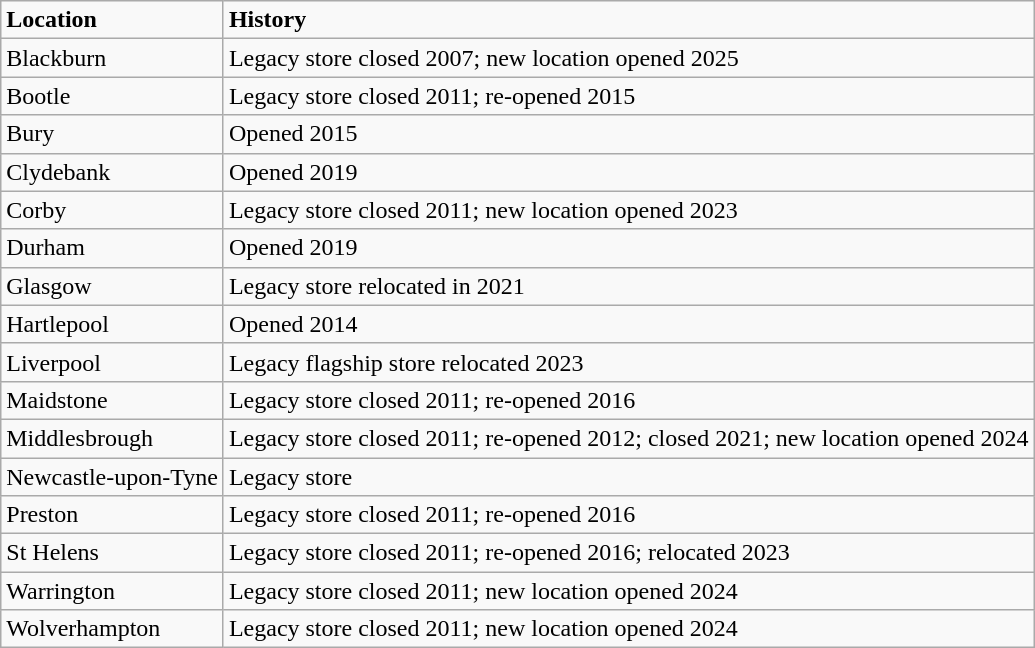<table class="wikitable">
<tr>
<td><strong>Location</strong></td>
<td><strong>History</strong></td>
</tr>
<tr>
<td>Blackburn</td>
<td>Legacy store closed 2007; new location opened 2025</td>
</tr>
<tr>
<td>Bootle</td>
<td>Legacy store closed 2011; re-opened 2015</td>
</tr>
<tr>
<td>Bury</td>
<td>Opened 2015</td>
</tr>
<tr>
<td>Clydebank</td>
<td>Opened 2019</td>
</tr>
<tr>
<td>Corby</td>
<td>Legacy store closed 2011; new location opened 2023</td>
</tr>
<tr>
<td>Durham</td>
<td>Opened 2019</td>
</tr>
<tr>
<td>Glasgow</td>
<td>Legacy store relocated in 2021</td>
</tr>
<tr>
<td>Hartlepool</td>
<td>Opened 2014</td>
</tr>
<tr>
<td>Liverpool</td>
<td>Legacy flagship store relocated 2023</td>
</tr>
<tr>
<td>Maidstone</td>
<td>Legacy store closed 2011; re-opened 2016</td>
</tr>
<tr>
<td>Middlesbrough</td>
<td>Legacy store closed 2011; re-opened 2012; closed 2021; new location opened 2024</td>
</tr>
<tr>
<td>Newcastle-upon-Tyne</td>
<td>Legacy store</td>
</tr>
<tr>
<td>Preston</td>
<td>Legacy store closed 2011; re-opened 2016</td>
</tr>
<tr>
<td>St Helens</td>
<td>Legacy store closed 2011; re-opened 2016; relocated 2023</td>
</tr>
<tr>
<td>Warrington</td>
<td>Legacy store closed 2011; new location opened 2024</td>
</tr>
<tr>
<td>Wolverhampton</td>
<td>Legacy store closed 2011; new location opened 2024</td>
</tr>
</table>
